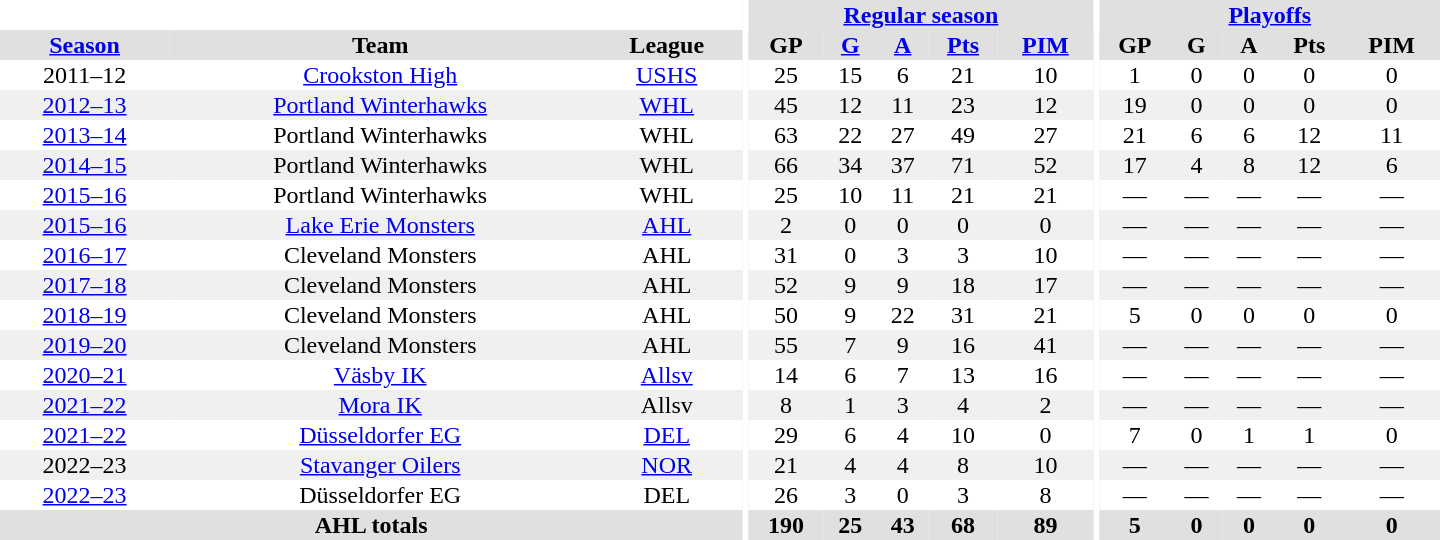<table border="0" cellpadding="1" cellspacing="0" style="text-align:center; width:60em">
<tr bgcolor="#e0e0e0">
<th colspan="3" bgcolor="#ffffff"></th>
<th rowspan="99" bgcolor="#ffffff"></th>
<th colspan="5"><a href='#'>Regular season</a></th>
<th rowspan="99" bgcolor="#ffffff"></th>
<th colspan="5"><a href='#'>Playoffs</a></th>
</tr>
<tr bgcolor="#e0e0e0">
<th><a href='#'>Season</a></th>
<th>Team</th>
<th>League</th>
<th>GP</th>
<th><a href='#'>G</a></th>
<th><a href='#'>A</a></th>
<th><a href='#'>Pts</a></th>
<th><a href='#'>PIM</a></th>
<th>GP</th>
<th>G</th>
<th>A</th>
<th>Pts</th>
<th>PIM</th>
</tr>
<tr>
<td>2011–12</td>
<td><a href='#'>Crookston High</a></td>
<td><a href='#'>USHS</a></td>
<td>25</td>
<td>15</td>
<td>6</td>
<td>21</td>
<td>10</td>
<td>1</td>
<td>0</td>
<td>0</td>
<td>0</td>
<td>0</td>
</tr>
<tr bgcolor="#f0f0f0">
<td><a href='#'>2012–13</a></td>
<td><a href='#'>Portland Winterhawks</a></td>
<td><a href='#'>WHL</a></td>
<td>45</td>
<td>12</td>
<td>11</td>
<td>23</td>
<td>12</td>
<td>19</td>
<td>0</td>
<td>0</td>
<td>0</td>
<td>0</td>
</tr>
<tr>
<td><a href='#'>2013–14</a></td>
<td>Portland Winterhawks</td>
<td>WHL</td>
<td>63</td>
<td>22</td>
<td>27</td>
<td>49</td>
<td>27</td>
<td>21</td>
<td>6</td>
<td>6</td>
<td>12</td>
<td>11</td>
</tr>
<tr bgcolor="#f0f0f0">
<td><a href='#'>2014–15</a></td>
<td>Portland Winterhawks</td>
<td>WHL</td>
<td>66</td>
<td>34</td>
<td>37</td>
<td>71</td>
<td>52</td>
<td>17</td>
<td>4</td>
<td>8</td>
<td>12</td>
<td>6</td>
</tr>
<tr>
<td><a href='#'>2015–16</a></td>
<td>Portland Winterhawks</td>
<td>WHL</td>
<td>25</td>
<td>10</td>
<td>11</td>
<td>21</td>
<td>21</td>
<td>—</td>
<td>—</td>
<td>—</td>
<td>—</td>
<td>—</td>
</tr>
<tr bgcolor="#f0f0f0">
<td><a href='#'>2015–16</a></td>
<td><a href='#'>Lake Erie Monsters</a></td>
<td><a href='#'>AHL</a></td>
<td>2</td>
<td>0</td>
<td>0</td>
<td>0</td>
<td>0</td>
<td>—</td>
<td>—</td>
<td>—</td>
<td>—</td>
<td>—</td>
</tr>
<tr>
<td><a href='#'>2016–17</a></td>
<td>Cleveland Monsters</td>
<td>AHL</td>
<td>31</td>
<td>0</td>
<td>3</td>
<td>3</td>
<td>10</td>
<td>—</td>
<td>—</td>
<td>—</td>
<td>—</td>
<td>—</td>
</tr>
<tr bgcolor="#f0f0f0">
<td><a href='#'>2017–18</a></td>
<td>Cleveland Monsters</td>
<td>AHL</td>
<td>52</td>
<td>9</td>
<td>9</td>
<td>18</td>
<td>17</td>
<td>—</td>
<td>—</td>
<td>—</td>
<td>—</td>
<td>—</td>
</tr>
<tr>
<td><a href='#'>2018–19</a></td>
<td>Cleveland Monsters</td>
<td>AHL</td>
<td>50</td>
<td>9</td>
<td>22</td>
<td>31</td>
<td>21</td>
<td>5</td>
<td>0</td>
<td>0</td>
<td>0</td>
<td>0</td>
</tr>
<tr bgcolor="#f0f0f0">
<td><a href='#'>2019–20</a></td>
<td>Cleveland Monsters</td>
<td>AHL</td>
<td>55</td>
<td>7</td>
<td>9</td>
<td>16</td>
<td>41</td>
<td>—</td>
<td>—</td>
<td>—</td>
<td>—</td>
<td>—</td>
</tr>
<tr>
<td><a href='#'>2020–21</a></td>
<td><a href='#'>Väsby IK</a></td>
<td><a href='#'>Allsv</a></td>
<td>14</td>
<td>6</td>
<td>7</td>
<td>13</td>
<td>16</td>
<td>—</td>
<td>—</td>
<td>—</td>
<td>—</td>
<td>—</td>
</tr>
<tr bgcolor="#f0f0f0">
<td><a href='#'>2021–22</a></td>
<td><a href='#'>Mora IK</a></td>
<td>Allsv</td>
<td>8</td>
<td>1</td>
<td>3</td>
<td>4</td>
<td>2</td>
<td>—</td>
<td>—</td>
<td>—</td>
<td>—</td>
<td>—</td>
</tr>
<tr>
<td><a href='#'>2021–22</a></td>
<td><a href='#'>Düsseldorfer EG</a></td>
<td><a href='#'>DEL</a></td>
<td>29</td>
<td>6</td>
<td>4</td>
<td>10</td>
<td>0</td>
<td>7</td>
<td>0</td>
<td>1</td>
<td>1</td>
<td>0</td>
</tr>
<tr bgcolor="#f0f0f0">
<td>2022–23</td>
<td><a href='#'>Stavanger Oilers</a></td>
<td><a href='#'>NOR</a></td>
<td>21</td>
<td>4</td>
<td>4</td>
<td>8</td>
<td>10</td>
<td>—</td>
<td>—</td>
<td>—</td>
<td>—</td>
<td>—</td>
</tr>
<tr>
<td><a href='#'>2022–23</a></td>
<td>Düsseldorfer EG</td>
<td>DEL</td>
<td>26</td>
<td>3</td>
<td>0</td>
<td>3</td>
<td>8</td>
<td>—</td>
<td>—</td>
<td>—</td>
<td>—</td>
<td>—</td>
</tr>
<tr bgcolor="#e0e0e0">
<th colspan="3">AHL totals</th>
<th>190</th>
<th>25</th>
<th>43</th>
<th>68</th>
<th>89</th>
<th>5</th>
<th>0</th>
<th>0</th>
<th>0</th>
<th>0</th>
</tr>
</table>
